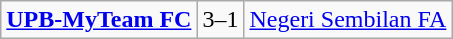<table class="wikitable sortable">
<tr>
<td><strong><a href='#'>UPB-MyTeam FC</a></strong></td>
<td>3–1</td>
<td><a href='#'>Negeri Sembilan FA</a></td>
</tr>
</table>
